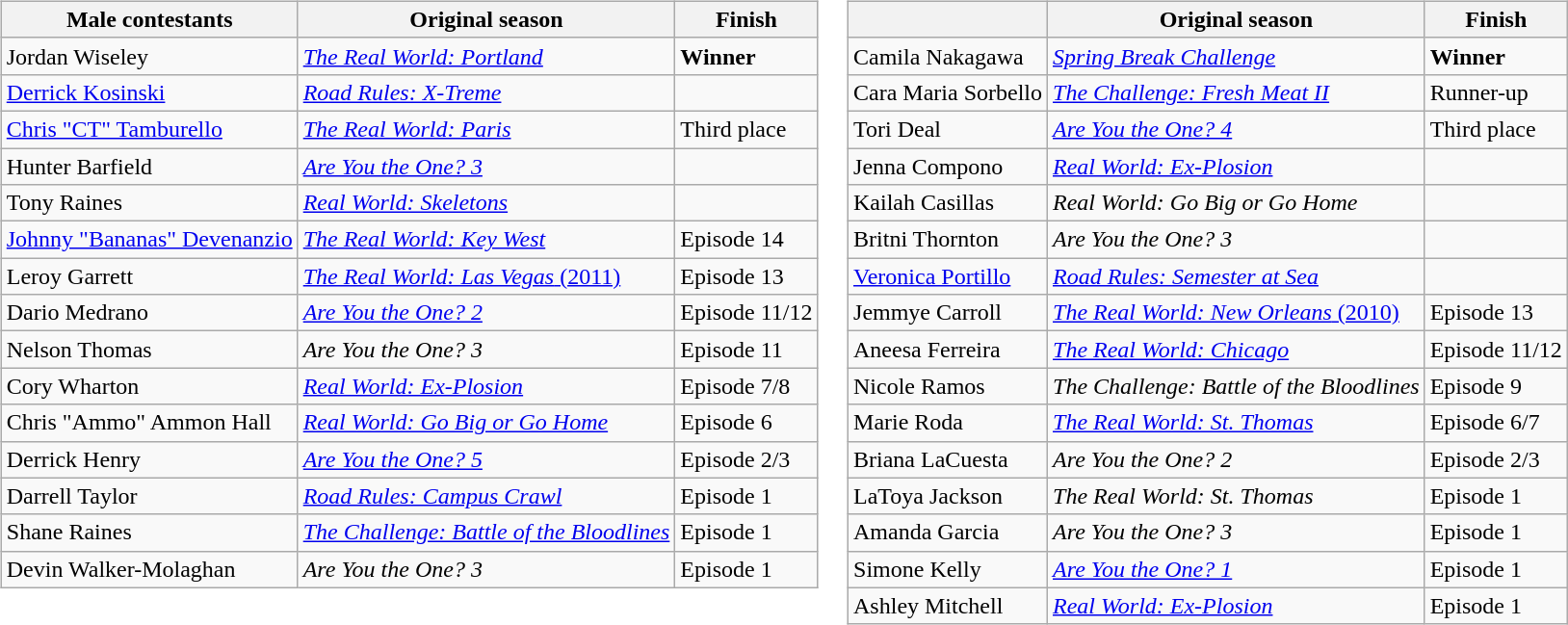<table>
<tr>
<td valign="top"><br><table class="wikitable sortable">
<tr>
<th>Male contestants</th>
<th>Original season</th>
<th>Finish</th>
</tr>
<tr>
<td>Jordan Wiseley</td>
<td><em><a href='#'>The Real World: Portland</a></em></td>
<td><strong>Winner</strong></td>
</tr>
<tr>
<td><a href='#'>Derrick Kosinski</a></td>
<td><em><a href='#'>Road Rules: X-Treme</a></em></td>
<td></td>
</tr>
<tr>
<td nowrap><a href='#'>Chris "CT" Tamburello</a></td>
<td><em><a href='#'>The Real World: Paris</a></em></td>
<td>Third place</td>
</tr>
<tr>
<td>Hunter Barfield</td>
<td><em><a href='#'>Are You the One? 3</a></em></td>
<td></td>
</tr>
<tr>
<td>Tony Raines</td>
<td><em><a href='#'>Real World: Skeletons</a></em></td>
<td></td>
</tr>
<tr>
<td nowrap><a href='#'>Johnny "Bananas" Devenanzio</a></td>
<td><em><a href='#'>The Real World: Key West</a></em></td>
<td>Episode 14</td>
</tr>
<tr>
<td>Leroy Garrett</td>
<td><a href='#'><em>The Real World: Las Vegas</em> (2011)</a></td>
<td>Episode 13</td>
</tr>
<tr>
<td>Dario Medrano</td>
<td><em><a href='#'>Are You the One? 2</a></em></td>
<td>Episode 11/12</td>
</tr>
<tr>
<td>Nelson Thomas</td>
<td><em>Are You the One? 3</em></td>
<td>Episode 11</td>
</tr>
<tr>
<td>Cory Wharton</td>
<td><em><a href='#'>Real World: Ex-Plosion</a></em></td>
<td>Episode 7/8</td>
</tr>
<tr>
<td>Chris "Ammo" Ammon Hall</td>
<td><em><a href='#'>Real World: Go Big or Go Home</a></em></td>
<td>Episode 6</td>
</tr>
<tr>
<td>Derrick Henry</td>
<td><em><a href='#'>Are You the One? 5</a></em></td>
<td>Episode 2/3</td>
</tr>
<tr>
<td>Darrell Taylor</td>
<td><em><a href='#'>Road Rules: Campus Crawl</a></em></td>
<td>Episode 1</td>
</tr>
<tr>
<td>Shane Raines</td>
<td nowrap><em><a href='#'>The Challenge: Battle of the Bloodlines</a></em></td>
<td>Episode 1</td>
</tr>
<tr>
<td nowrap>Devin Walker-Molaghan</td>
<td><em>Are You the One? 3</em></td>
<td>Episode 1</td>
</tr>
</table>
</td>
<td><br><table class="wikitable sortable">
<tr>
<th></th>
<th>Original season</th>
<th>Finish</th>
</tr>
<tr>
<td>Camila Nakagawa</td>
<td nowrap><em><a href='#'>Spring Break Challenge</a></em></td>
<td><strong>Winner</strong></td>
</tr>
<tr>
<td>Cara Maria Sorbello</td>
<td><em><a href='#'>The Challenge: Fresh Meat II</a></em></td>
<td>Runner-up</td>
</tr>
<tr>
<td>Tori Deal</td>
<td><em><a href='#'>Are You the One? 4</a></em></td>
<td>Third place</td>
</tr>
<tr>
<td>Jenna Compono</td>
<td><em><a href='#'>Real World: Ex-Plosion</a></em></td>
<td></td>
</tr>
<tr>
<td>Kailah Casillas</td>
<td nowrap><em>Real World: Go Big or Go Home</em></td>
<td></td>
</tr>
<tr>
<td>Britni Thornton</td>
<td><em>Are You the One? 3</em></td>
<td></td>
</tr>
<tr>
<td><a href='#'>Veronica Portillo</a></td>
<td><em><a href='#'>Road Rules: Semester at Sea</a></em></td>
<td></td>
</tr>
<tr>
<td>Jemmye Carroll</td>
<td><a href='#'><em>The Real World: New Orleans</em> (2010)</a></td>
<td>Episode 13</td>
</tr>
<tr>
<td>Aneesa Ferreira</td>
<td><em><a href='#'>The Real World: Chicago</a></em></td>
<td>Episode 11/12</td>
</tr>
<tr>
<td>Nicole Ramos</td>
<td nowrap><em>The Challenge: Battle of the Bloodlines</em></td>
<td>Episode 9</td>
</tr>
<tr>
<td>Marie Roda</td>
<td><em><a href='#'>The Real World: St. Thomas</a></em></td>
<td>Episode 6/7</td>
</tr>
<tr>
<td>Briana LaCuesta</td>
<td><em>Are You the One? 2</em></td>
<td>Episode 2/3</td>
</tr>
<tr>
<td>LaToya Jackson</td>
<td><em>The Real World: St. Thomas</em></td>
<td>Episode 1</td>
</tr>
<tr>
<td>Amanda Garcia</td>
<td><em>Are You the One? 3</em></td>
<td>Episode 1</td>
</tr>
<tr>
<td>Simone Kelly</td>
<td><em><a href='#'>Are You the One? 1</a></em></td>
<td>Episode 1</td>
</tr>
<tr>
<td>Ashley Mitchell</td>
<td><em><a href='#'>Real World: Ex-Plosion</a></em></td>
<td>Episode 1</td>
</tr>
</table>
</td>
</tr>
</table>
